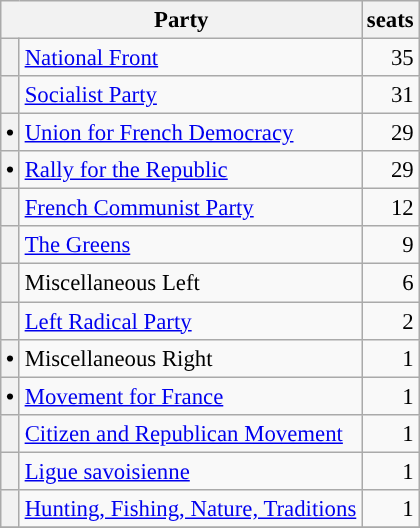<table class="wikitable" style="font-size: 95%;">
<tr>
<th colspan=2>Party</th>
<th>seats</th>
</tr>
<tr>
<th style="background-color: "></th>
<td><a href='#'>National Front</a></td>
<td align="right">35</td>
</tr>
<tr>
<th style="background-color: "></th>
<td><a href='#'>Socialist Party</a></td>
<td align="right">31</td>
</tr>
<tr>
<th style="background-color: "><span>•</span></th>
<td><a href='#'>Union for French Democracy</a></td>
<td align="right">29</td>
</tr>
<tr>
<th style="background-color: "><span>•</span></th>
<td><a href='#'>Rally for the Republic</a></td>
<td align="right">29</td>
</tr>
<tr>
<th style="background-color: "></th>
<td><a href='#'>French Communist Party</a></td>
<td align="right">12</td>
</tr>
<tr>
<th style="background-color: "></th>
<td><a href='#'>The Greens</a></td>
<td align="right">9</td>
</tr>
<tr>
<th style="background-color: "></th>
<td>Miscellaneous Left</td>
<td align="right">6</td>
</tr>
<tr>
<th style="background-color: "></th>
<td><a href='#'>Left Radical Party</a></td>
<td align="right">2</td>
</tr>
<tr>
<th style="background-color: "><span>•</span></th>
<td>Miscellaneous Right</td>
<td align="right">1</td>
</tr>
<tr>
<th style="background-color: "><span>•</span></th>
<td><a href='#'>Movement for France</a></td>
<td align="right">1</td>
</tr>
<tr>
<th style="background-color: "></th>
<td><a href='#'>Citizen and Republican Movement</a></td>
<td align="right">1</td>
</tr>
<tr>
<th style="background-color: "></th>
<td><a href='#'>Ligue savoisienne</a></td>
<td align="right">1</td>
</tr>
<tr>
<th style="background-color: "></th>
<td><a href='#'>Hunting, Fishing, Nature, Traditions</a></td>
<td align="right">1</td>
</tr>
<tr>
</tr>
</table>
